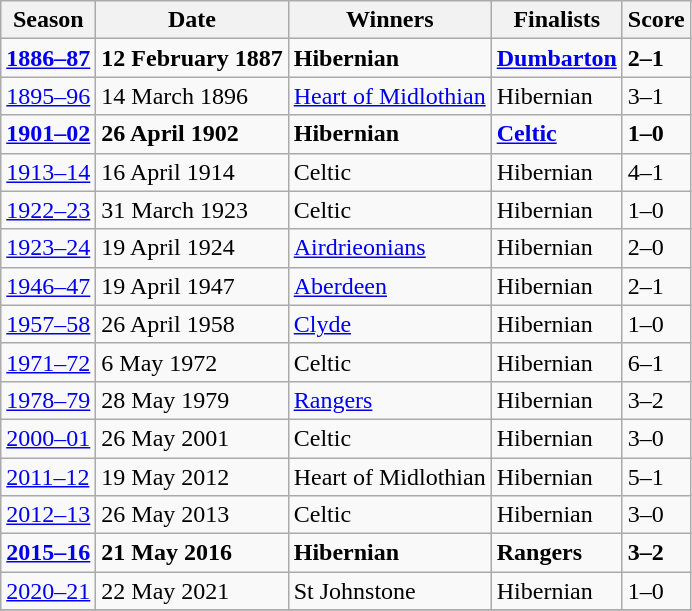<table class="wikitable">
<tr>
<th>Season</th>
<th>Date</th>
<th>Winners</th>
<th>Finalists</th>
<th>Score</th>
</tr>
<tr>
<td><strong><a href='#'>1886–87</a></strong></td>
<td><strong>12 February 1887</strong></td>
<td><strong>Hibernian</strong></td>
<td><strong><a href='#'>Dumbarton</a></strong></td>
<td><strong>2–1</strong></td>
</tr>
<tr>
<td><a href='#'>1895–96</a></td>
<td>14 March 1896</td>
<td><a href='#'>Heart of Midlothian</a></td>
<td>Hibernian</td>
<td>3–1</td>
</tr>
<tr>
<td><strong><a href='#'>1901–02</a></strong></td>
<td><strong>26 April 1902</strong></td>
<td><strong>Hibernian</strong></td>
<td><strong><a href='#'>Celtic</a></strong></td>
<td><strong>1–0</strong></td>
</tr>
<tr>
<td><a href='#'>1913–14</a></td>
<td>16 April 1914</td>
<td>Celtic</td>
<td>Hibernian</td>
<td>4–1</td>
</tr>
<tr>
<td><a href='#'>1922–23</a></td>
<td>31 March 1923</td>
<td>Celtic</td>
<td>Hibernian</td>
<td>1–0</td>
</tr>
<tr>
<td><a href='#'>1923–24</a></td>
<td>19 April 1924</td>
<td><a href='#'>Airdrieonians</a></td>
<td>Hibernian</td>
<td>2–0</td>
</tr>
<tr>
<td><a href='#'>1946–47</a></td>
<td>19 April 1947</td>
<td><a href='#'>Aberdeen</a></td>
<td>Hibernian</td>
<td>2–1</td>
</tr>
<tr>
<td><a href='#'>1957–58</a></td>
<td>26 April 1958</td>
<td><a href='#'>Clyde</a></td>
<td>Hibernian</td>
<td>1–0</td>
</tr>
<tr>
<td><a href='#'>1971–72</a></td>
<td>6 May 1972</td>
<td>Celtic</td>
<td>Hibernian</td>
<td>6–1</td>
</tr>
<tr>
<td><a href='#'>1978–79</a></td>
<td>28 May 1979</td>
<td><a href='#'>Rangers</a></td>
<td>Hibernian</td>
<td>3–2</td>
</tr>
<tr>
<td><a href='#'>2000–01</a></td>
<td>26 May 2001</td>
<td>Celtic</td>
<td>Hibernian</td>
<td>3–0</td>
</tr>
<tr>
<td><a href='#'>2011–12</a></td>
<td>19 May 2012</td>
<td>Heart of Midlothian</td>
<td>Hibernian</td>
<td>5–1</td>
</tr>
<tr>
<td><a href='#'>2012–13</a></td>
<td>26 May 2013</td>
<td>Celtic</td>
<td>Hibernian</td>
<td>3–0</td>
</tr>
<tr>
<td><strong><a href='#'>2015–16</a></strong></td>
<td><strong>21 May 2016</strong></td>
<td><strong>Hibernian</strong></td>
<td><strong>Rangers</strong></td>
<td><strong>3–2</strong></td>
</tr>
<tr>
<td><a href='#'>2020–21</a></td>
<td>22 May 2021</td>
<td>St Johnstone</td>
<td>Hibernian</td>
<td>1–0</td>
</tr>
<tr>
</tr>
</table>
